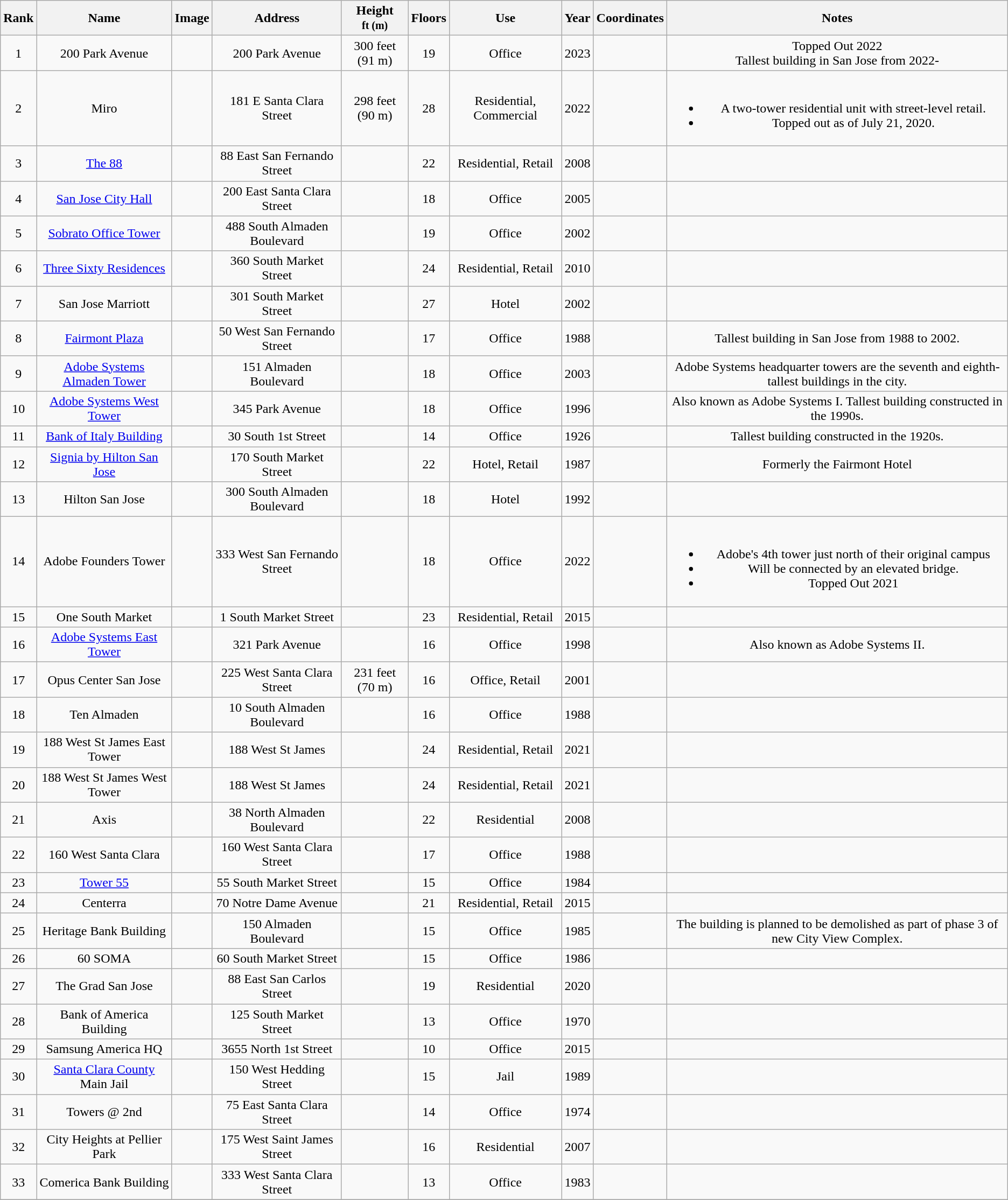<table class="wikitable sortable" style="text-align: center">
<tr>
<th>Rank</th>
<th>Name</th>
<th class="unsortable">Image</th>
<th class="unsortable">Address</th>
<th width="75px">Height<br><small>ft (m)</small></th>
<th>Floors</th>
<th>Use</th>
<th>Year</th>
<th>Coordinates</th>
<th class="unsortable">Notes</th>
</tr>
<tr>
<td>1</td>
<td>200 Park Avenue</td>
<td></td>
<td>200 Park Avenue</td>
<td>300 feet (91 m)</td>
<td>19</td>
<td>Office</td>
<td>2023</td>
<td></td>
<td>Topped Out 2022<br>Tallest building in San Jose from 2022-
</td>
</tr>
<tr>
<td>2</td>
<td>Miro</td>
<td></td>
<td>181 E Santa Clara Street</td>
<td>298 feet<br>(90 m)</td>
<td>28</td>
<td>Residential, Commercial</td>
<td>2022</td>
<td></td>
<td><br><ul><li>A two-tower residential unit with street-level retail.</li><li>Topped out as of July 21, 2020.</li></ul></td>
</tr>
<tr>
<td>3</td>
<td><a href='#'>The 88</a></td>
<td></td>
<td>88 East San Fernando Street</td>
<td></td>
<td>22</td>
<td>Residential, Retail</td>
<td>2008</td>
<td></td>
<td></td>
</tr>
<tr>
<td>4</td>
<td><a href='#'>San Jose City Hall</a></td>
<td></td>
<td>200 East Santa Clara Street</td>
<td></td>
<td>18</td>
<td>Office</td>
<td>2005</td>
<td></td>
<td></td>
</tr>
<tr>
<td>5</td>
<td><a href='#'>Sobrato Office Tower</a></td>
<td></td>
<td>488 South Almaden Boulevard</td>
<td></td>
<td>19</td>
<td>Office</td>
<td>2002</td>
<td></td>
<td></td>
</tr>
<tr>
<td>6</td>
<td><a href='#'>Three Sixty Residences</a></td>
<td></td>
<td>360 South Market Street</td>
<td></td>
<td>24</td>
<td>Residential, Retail</td>
<td>2010</td>
<td></td>
<td></td>
</tr>
<tr>
<td>7</td>
<td>San Jose Marriott</td>
<td></td>
<td>301 South Market Street</td>
<td></td>
<td>27</td>
<td>Hotel</td>
<td>2002</td>
<td></td>
<td></td>
</tr>
<tr>
<td>8</td>
<td><a href='#'>Fairmont Plaza</a></td>
<td></td>
<td>50 West San Fernando Street</td>
<td></td>
<td>17</td>
<td>Office</td>
<td>1988</td>
<td></td>
<td>Tallest building in San Jose from 1988 to 2002.</td>
</tr>
<tr>
<td>9</td>
<td><a href='#'>Adobe Systems Almaden Tower</a></td>
<td></td>
<td>151 Almaden Boulevard</td>
<td></td>
<td>18</td>
<td>Office</td>
<td>2003</td>
<td></td>
<td>Adobe Systems headquarter towers are the seventh and eighth-tallest buildings in the city.</td>
</tr>
<tr>
<td>10</td>
<td><a href='#'>Adobe Systems West Tower</a></td>
<td></td>
<td>345 Park Avenue</td>
<td></td>
<td>18</td>
<td>Office</td>
<td>1996</td>
<td></td>
<td>Also known as Adobe Systems I. Tallest building constructed in the 1990s.</td>
</tr>
<tr>
<td>11</td>
<td><a href='#'>Bank of Italy Building</a></td>
<td></td>
<td>30 South 1st Street</td>
<td></td>
<td>14</td>
<td>Office</td>
<td>1926</td>
<td></td>
<td>Tallest building constructed in the 1920s.</td>
</tr>
<tr>
<td>12</td>
<td><a href='#'>Signia by Hilton San Jose</a></td>
<td></td>
<td>170 South Market Street</td>
<td></td>
<td>22</td>
<td>Hotel, Retail</td>
<td>1987</td>
<td></td>
<td>Formerly the Fairmont Hotel </td>
</tr>
<tr>
<td>13</td>
<td>Hilton San Jose</td>
<td></td>
<td>300 South Almaden Boulevard</td>
<td></td>
<td>18</td>
<td>Hotel</td>
<td>1992</td>
<td></td>
<td></td>
</tr>
<tr>
<td>14</td>
<td>Adobe Founders Tower</td>
<td></td>
<td>333 West San Fernando Street</td>
<td></td>
<td>18</td>
<td>Office</td>
<td>2022</td>
<td></td>
<td><br><ul><li>Adobe's 4th tower just north of their original campus</li><li>Will be connected by an elevated bridge.</li><li>Topped Out 2021</li></ul></td>
</tr>
<tr>
<td>15</td>
<td>One South Market</td>
<td></td>
<td>1 South Market Street</td>
<td></td>
<td>23</td>
<td>Residential, Retail</td>
<td>2015</td>
<td></td>
<td></td>
</tr>
<tr>
<td>16</td>
<td><a href='#'>Adobe Systems East Tower</a></td>
<td></td>
<td>321 Park Avenue</td>
<td></td>
<td>16</td>
<td>Office</td>
<td>1998</td>
<td></td>
<td>Also known as Adobe Systems II.</td>
</tr>
<tr>
<td>17</td>
<td>Opus Center San Jose</td>
<td></td>
<td>225 West Santa Clara Street</td>
<td>231 feet<br>(70 m)</td>
<td>16</td>
<td>Office, Retail</td>
<td>2001</td>
<td></td>
<td></td>
</tr>
<tr>
<td>18</td>
<td>Ten Almaden</td>
<td></td>
<td>10 South Almaden Boulevard</td>
<td></td>
<td>16</td>
<td>Office</td>
<td>1988</td>
<td></td>
<td></td>
</tr>
<tr>
<td>19</td>
<td>188 West St James East Tower</td>
<td></td>
<td>188 West St James</td>
<td></td>
<td>24</td>
<td>Residential, Retail</td>
<td>2021</td>
<td></td>
<td></td>
</tr>
<tr>
<td>20</td>
<td>188 West St James West Tower</td>
<td></td>
<td>188 West St James</td>
<td></td>
<td>24</td>
<td>Residential, Retail</td>
<td>2021</td>
<td></td>
<td></td>
</tr>
<tr>
<td>21</td>
<td>Axis</td>
<td></td>
<td>38 North Almaden Boulevard</td>
<td></td>
<td>22</td>
<td>Residential</td>
<td>2008</td>
<td></td>
<td></td>
</tr>
<tr>
<td>22</td>
<td>160 West Santa Clara</td>
<td></td>
<td>160 West Santa Clara Street</td>
<td></td>
<td>17</td>
<td>Office</td>
<td>1988</td>
<td></td>
<td></td>
</tr>
<tr>
<td>23</td>
<td><a href='#'>Tower 55</a></td>
<td></td>
<td>55 South Market Street</td>
<td></td>
<td>15</td>
<td>Office</td>
<td>1984</td>
<td></td>
<td></td>
</tr>
<tr>
<td>24</td>
<td>Centerra</td>
<td></td>
<td>70 Notre Dame Avenue</td>
<td></td>
<td>21</td>
<td>Residential, Retail</td>
<td>2015</td>
<td></td>
<td></td>
</tr>
<tr>
<td>25</td>
<td>Heritage Bank Building</td>
<td></td>
<td>150 Almaden Boulevard</td>
<td></td>
<td>15</td>
<td>Office</td>
<td>1985</td>
<td></td>
<td>The building is planned to be demolished as part of phase 3 of new City View Complex.</td>
</tr>
<tr>
<td>26</td>
<td>60 SOMA</td>
<td></td>
<td>60 South Market Street</td>
<td></td>
<td>15</td>
<td>Office</td>
<td>1986</td>
<td></td>
<td></td>
</tr>
<tr>
<td>27</td>
<td>The Grad San Jose</td>
<td></td>
<td>88 East San Carlos Street</td>
<td></td>
<td>19</td>
<td>Residential</td>
<td>2020</td>
<td></td>
<td></td>
</tr>
<tr>
<td>28</td>
<td>Bank of America Building</td>
<td></td>
<td>125 South Market Street</td>
<td></td>
<td>13</td>
<td>Office</td>
<td>1970</td>
<td></td>
<td></td>
</tr>
<tr>
<td>29</td>
<td>Samsung America  HQ</td>
<td></td>
<td>3655 North 1st Street</td>
<td></td>
<td>10</td>
<td>Office</td>
<td>2015</td>
<td></td>
<td></td>
</tr>
<tr>
<td>30</td>
<td><a href='#'>Santa Clara County</a> Main Jail</td>
<td></td>
<td>150 West Hedding Street</td>
<td></td>
<td>15</td>
<td>Jail</td>
<td>1989</td>
<td></td>
<td></td>
</tr>
<tr>
<td>31</td>
<td>Towers @ 2nd</td>
<td></td>
<td>75 East Santa Clara Street</td>
<td></td>
<td>14</td>
<td>Office</td>
<td>1974</td>
<td></td>
<td></td>
</tr>
<tr>
<td>32</td>
<td>City Heights at Pellier Park</td>
<td></td>
<td>175 West Saint James Street</td>
<td></td>
<td>16</td>
<td>Residential</td>
<td>2007</td>
<td></td>
<td></td>
</tr>
<tr>
<td>33</td>
<td>Comerica Bank Building</td>
<td></td>
<td>333 West Santa Clara Street</td>
<td></td>
<td>13</td>
<td>Office</td>
<td>1983</td>
<td></td>
<td></td>
</tr>
<tr>
</tr>
</table>
